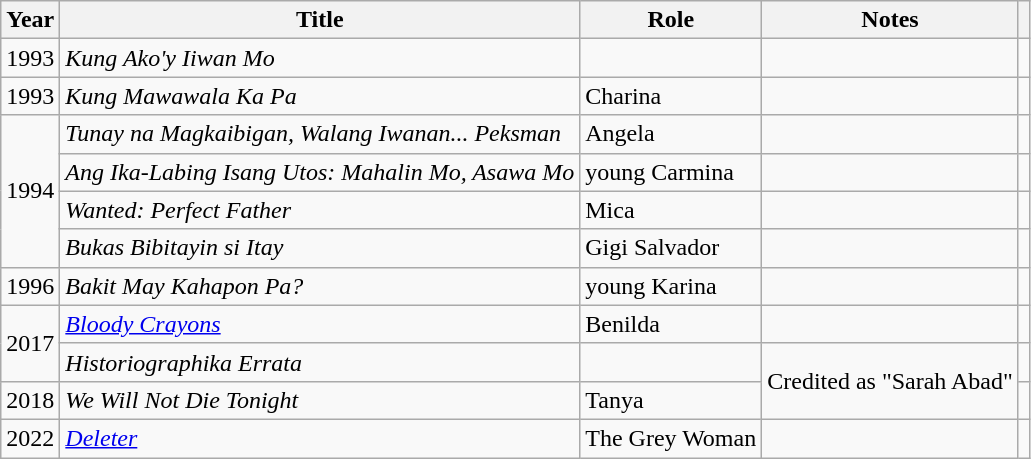<table class="wikitable sortable" >
<tr>
<th>Year</th>
<th>Title</th>
<th>Role</th>
<th class="unsortable">Notes </th>
<th class="unsortable"></th>
</tr>
<tr>
<td>1993</td>
<td><em>Kung Ako'y Iiwan Mo</em></td>
<td></td>
<td></td>
<td></td>
</tr>
<tr>
<td>1993</td>
<td><em>Kung Mawawala Ka Pa</em></td>
<td>Charina</td>
<td></td>
<td></td>
</tr>
<tr>
<td rowspan="4">1994</td>
<td><em>Tunay na Magkaibigan, Walang Iwanan... Peksman</em></td>
<td>Angela</td>
<td></td>
<td></td>
</tr>
<tr>
<td><em>Ang Ika-Labing Isang Utos: Mahalin Mo, Asawa Mo</em></td>
<td>young Carmina</td>
<td></td>
<td></td>
</tr>
<tr>
<td><em>Wanted: Perfect Father</em></td>
<td>Mica</td>
<td></td>
<td></td>
</tr>
<tr>
<td><em>Bukas Bibitayin si Itay</em></td>
<td>Gigi Salvador</td>
<td></td>
<td></td>
</tr>
<tr>
<td>1996</td>
<td><em>Bakit May Kahapon Pa?</em></td>
<td>young Karina</td>
<td></td>
<td></td>
</tr>
<tr>
<td rowspan="2">2017</td>
<td><em><a href='#'>Bloody Crayons</a></em></td>
<td>Benilda</td>
<td></td>
<td></td>
</tr>
<tr>
<td><em>Historiographika Errata</em></td>
<td></td>
<td rowspan="2">Credited as "Sarah Abad"</td>
<td></td>
</tr>
<tr>
<td>2018</td>
<td><em>We Will Not Die Tonight</em></td>
<td>Tanya</td>
<td></td>
</tr>
<tr>
<td>2022</td>
<td><em><a href='#'>Deleter</a></em></td>
<td>The Grey Woman</td>
<td></td>
<td></td>
</tr>
</table>
